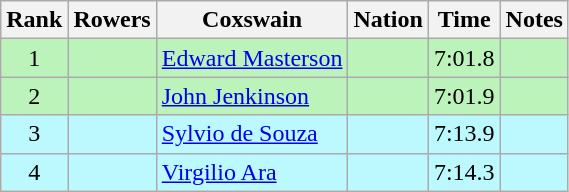<table class="wikitable sortable" style="text-align:center">
<tr>
<th>Rank</th>
<th>Rowers</th>
<th>Coxswain</th>
<th>Nation</th>
<th>Time</th>
<th>Notes</th>
</tr>
<tr bgcolor=bbf3bb>
<td>1</td>
<td align=left></td>
<td align=left><a href='#'>Edward Masterson</a></td>
<td align=left></td>
<td>7:01.8</td>
<td></td>
</tr>
<tr bgcolor=bbf3bb>
<td>2</td>
<td align=left></td>
<td align=left><a href='#'>John Jenkinson</a></td>
<td align=left></td>
<td>7:01.9</td>
<td></td>
</tr>
<tr bgcolor=bbf9ff>
<td>3</td>
<td align=left></td>
<td align=left><a href='#'>Sylvio de Souza</a></td>
<td align=left></td>
<td>7:13.9</td>
<td></td>
</tr>
<tr bgcolor=bbf9ff>
<td>4</td>
<td align=left></td>
<td align=left><a href='#'>Virgilio Ara</a></td>
<td align=left></td>
<td>7:14.3</td>
<td></td>
</tr>
</table>
